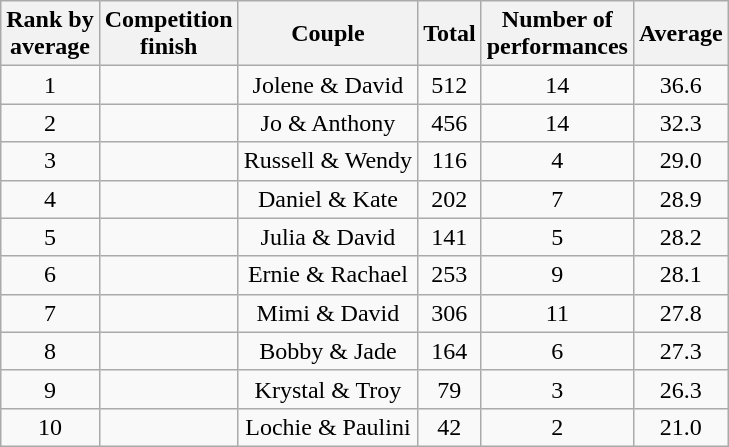<table class="wikitable sortable" style="text-align:center;">
<tr>
<th>Rank by<br>average</th>
<th>Competition<br>finish</th>
<th>Couple</th>
<th>Total</th>
<th>Number of<br>performances</th>
<th>Average</th>
</tr>
<tr>
<td>1</td>
<td></td>
<td>Jolene & David</td>
<td>512</td>
<td>14</td>
<td>36.6</td>
</tr>
<tr>
<td>2</td>
<td></td>
<td>Jo & Anthony</td>
<td>456</td>
<td>14</td>
<td>32.3</td>
</tr>
<tr>
<td>3</td>
<td></td>
<td>Russell & Wendy</td>
<td>116</td>
<td>4</td>
<td>29.0</td>
</tr>
<tr>
<td>4</td>
<td></td>
<td>Daniel & Kate</td>
<td>202</td>
<td>7</td>
<td>28.9</td>
</tr>
<tr>
<td>5</td>
<td></td>
<td>Julia & David</td>
<td>141</td>
<td>5</td>
<td>28.2</td>
</tr>
<tr>
<td>6</td>
<td></td>
<td>Ernie & Rachael</td>
<td>253</td>
<td>9</td>
<td>28.1</td>
</tr>
<tr>
<td>7</td>
<td></td>
<td>Mimi & David</td>
<td>306</td>
<td>11</td>
<td>27.8</td>
</tr>
<tr>
<td>8</td>
<td></td>
<td>Bobby & Jade</td>
<td>164</td>
<td>6</td>
<td>27.3</td>
</tr>
<tr>
<td>9</td>
<td></td>
<td>Krystal & Troy</td>
<td>79</td>
<td>3</td>
<td>26.3</td>
</tr>
<tr>
<td>10</td>
<td></td>
<td>Lochie & Paulini</td>
<td>42</td>
<td>2</td>
<td>21.0</td>
</tr>
</table>
